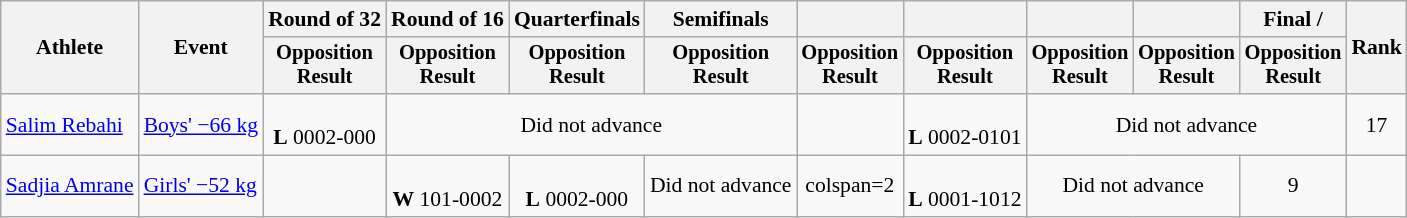<table class="wikitable" style="font-size:90%">
<tr>
<th rowspan="2">Athlete</th>
<th rowspan="2">Event</th>
<th>Round of 32</th>
<th>Round of 16</th>
<th>Quarterfinals</th>
<th>Semifinals</th>
<th></th>
<th></th>
<th></th>
<th></th>
<th>Final / </th>
<th rowspan=2>Rank</th>
</tr>
<tr style="font-size:95%">
<th>Opposition<br>Result</th>
<th>Opposition<br>Result</th>
<th>Opposition<br>Result</th>
<th>Opposition<br>Result</th>
<th>Opposition<br>Result</th>
<th>Opposition<br>Result</th>
<th>Opposition<br>Result</th>
<th>Opposition<br>Result</th>
<th>Opposition<br>Result</th>
</tr>
<tr align=center>
<td align=left><a href='#'>Salim Rebahi</a></td>
<td align=left><a href='#'>Boys' −66 kg</a></td>
<td><br><strong>L</strong> 0002-000</td>
<td colspan=3>Did not advance</td>
<td></td>
<td><br><strong>L</strong> 0002-0101</td>
<td colspan=3>Did not advance</td>
<td>17</td>
</tr>
<tr align=center>
<td align=left><a href='#'>Sadjia Amrane</a></td>
<td align=left><a href='#'>Girls' −52 kg</a></td>
<td></td>
<td><br><strong>W</strong> 101-0002</td>
<td><br><strong>L</strong> 0002-000</td>
<td>Did not advance</td>
<td>colspan=2 </td>
<td><br><strong>L</strong> 0001-1012</td>
<td colspan=2>Did not advance</td>
<td>9</td>
</tr>
</table>
